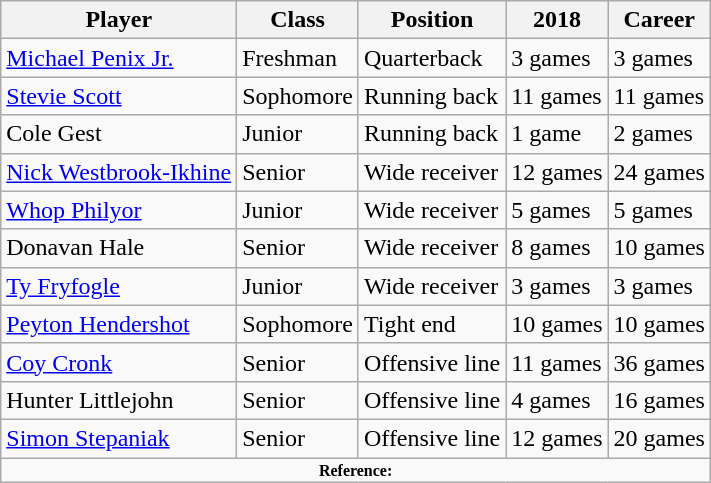<table class="wikitable" border="1">
<tr>
<th>Player</th>
<th>Class</th>
<th>Position</th>
<th>2018</th>
<th>Career</th>
</tr>
<tr>
<td><a href='#'>Michael Penix Jr.</a></td>
<td>Freshman </td>
<td>Quarterback</td>
<td>3 games</td>
<td>3 games</td>
</tr>
<tr>
<td><a href='#'>Stevie Scott</a></td>
<td>Sophomore</td>
<td>Running back</td>
<td>11 games</td>
<td>11 games</td>
</tr>
<tr>
<td>Cole Gest</td>
<td>Junior </td>
<td>Running back</td>
<td>1 game</td>
<td>2 games</td>
</tr>
<tr>
<td><a href='#'>Nick Westbrook-Ikhine</a></td>
<td>Senior </td>
<td>Wide receiver</td>
<td>12 games</td>
<td>24 games</td>
</tr>
<tr>
<td><a href='#'>Whop Philyor</a></td>
<td>Junior</td>
<td>Wide receiver</td>
<td>5 games</td>
<td>5 games</td>
</tr>
<tr>
<td>Donavan Hale</td>
<td>Senior </td>
<td>Wide receiver</td>
<td>8 games</td>
<td>10 games</td>
</tr>
<tr>
<td><a href='#'>Ty Fryfogle</a></td>
<td>Junior</td>
<td>Wide receiver</td>
<td>3 games</td>
<td>3 games</td>
</tr>
<tr>
<td><a href='#'>Peyton Hendershot</a></td>
<td>Sophomore </td>
<td>Tight end</td>
<td>10 games</td>
<td>10 games</td>
</tr>
<tr>
<td><a href='#'>Coy Cronk</a></td>
<td>Senior</td>
<td>Offensive line</td>
<td>11 games</td>
<td>36 games</td>
</tr>
<tr>
<td>Hunter Littlejohn</td>
<td>Senior </td>
<td>Offensive line</td>
<td>4 games</td>
<td>16 games</td>
</tr>
<tr>
<td><a href='#'>Simon Stepaniak</a></td>
<td>Senior </td>
<td>Offensive line</td>
<td>12 games</td>
<td>20 games</td>
</tr>
<tr>
<td colspan="5"  style="font-size:8pt; text-align:center;"><strong>Reference:</strong></td>
</tr>
</table>
